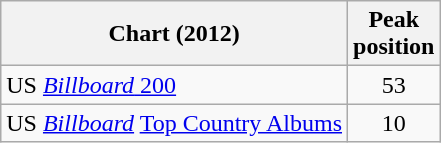<table class="wikitable sortable">
<tr>
<th>Chart (2012)</th>
<th>Peak<br>position</th>
</tr>
<tr>
<td>US <a href='#'><em>Billboard</em> 200</a></td>
<td align="center">53</td>
</tr>
<tr>
<td>US <em><a href='#'>Billboard</a></em> <a href='#'>Top Country Albums</a></td>
<td align="center">10</td>
</tr>
</table>
